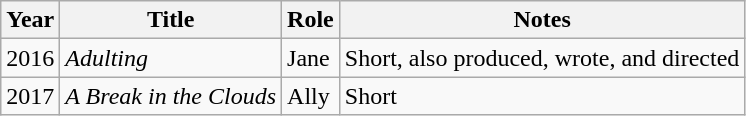<table class="wikitable">
<tr>
<th>Year</th>
<th>Title</th>
<th>Role</th>
<th>Notes</th>
</tr>
<tr>
<td>2016</td>
<td><em>Adulting</em></td>
<td>Jane</td>
<td>Short, also produced, wrote, and directed</td>
</tr>
<tr>
<td>2017</td>
<td><em>A Break in the Clouds</em></td>
<td>Ally</td>
<td>Short</td>
</tr>
</table>
